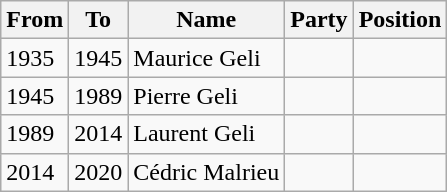<table class="wikitable">
<tr>
<th>From</th>
<th>To</th>
<th>Name</th>
<th>Party</th>
<th>Position</th>
</tr>
<tr>
<td>1935</td>
<td>1945</td>
<td>Maurice Geli</td>
<td></td>
<td></td>
</tr>
<tr>
<td>1945</td>
<td>1989</td>
<td>Pierre Geli</td>
<td></td>
<td></td>
</tr>
<tr>
<td>1989</td>
<td>2014</td>
<td>Laurent Geli</td>
<td></td>
<td></td>
</tr>
<tr>
<td>2014</td>
<td>2020</td>
<td>Cédric Malrieu</td>
<td></td>
<td></td>
</tr>
</table>
